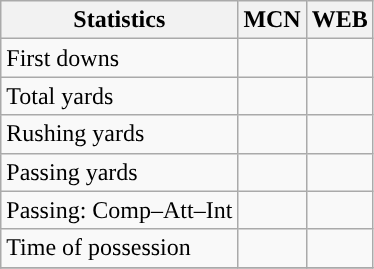<table class="wikitable" style="float: left;">
<tr>
<th>Statistics</th>
<th>MCN</th>
<th>WEB</th>
</tr>
<tr>
<td>First downs</td>
<td></td>
<td></td>
</tr>
<tr>
<td>Total yards</td>
<td></td>
<td></td>
</tr>
<tr>
<td>Rushing yards</td>
<td></td>
<td></td>
</tr>
<tr>
<td>Passing yards</td>
<td></td>
<td></td>
</tr>
<tr>
<td>Passing: Comp–Att–Int</td>
<td></td>
<td></td>
</tr>
<tr>
<td>Time of possession</td>
<td></td>
<td></td>
</tr>
<tr>
</tr>
</table>
